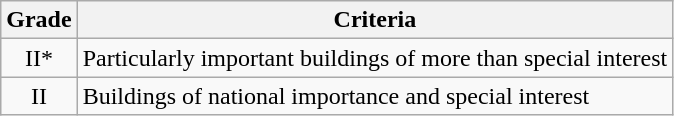<table class="wikitable">
<tr>
<th>Grade</th>
<th>Criteria</th>
</tr>
<tr>
<td align="center" >II*</td>
<td>Particularly important buildings of more than special interest</td>
</tr>
<tr>
<td align="center" >II</td>
<td>Buildings of national importance and special interest</td>
</tr>
</table>
